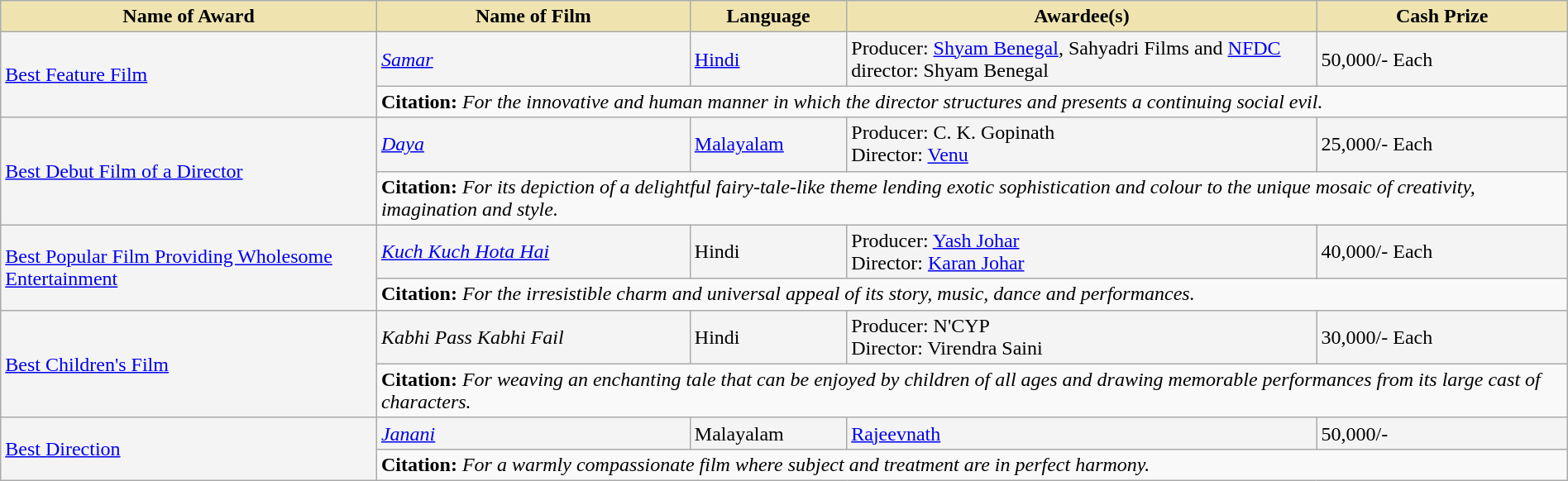<table class="wikitable" style="width:100%;">
<tr>
<th style="background-color:#EFE4B0;width:24%;">Name of Award</th>
<th style="background-color:#EFE4B0;width:20%;">Name of Film</th>
<th style="background-color:#EFE4B0;width:10%;">Language</th>
<th style="background-color:#EFE4B0;width:30%;">Awardee(s)</th>
<th style="background-color:#EFE4B0;width:16%;">Cash Prize</th>
</tr>
<tr style="background-color:#F4F4F4">
<td rowspan="2"><a href='#'>Best Feature Film</a></td>
<td><em><a href='#'>Samar</a></em></td>
<td><a href='#'>Hindi</a></td>
<td>Producer: <a href='#'>Shyam Benegal</a>, Sahyadri Films and <a href='#'>NFDC</a><br>director: Shyam Benegal</td>
<td> 50,000/- Each</td>
</tr>
<tr style="background-color:#F9F9F9">
<td colspan="4"><strong>Citation:</strong> <em>For the innovative and human manner in which the director structures and presents a continuing social evil.</em></td>
</tr>
<tr style="background-color:#F4F4F4">
<td rowspan="2"><a href='#'>Best Debut Film of a Director</a></td>
<td><em><a href='#'>Daya</a></em></td>
<td><a href='#'>Malayalam</a></td>
<td>Producer: C. K. Gopinath<br>Director: <a href='#'>Venu</a></td>
<td> 25,000/- Each</td>
</tr>
<tr style="background-color:#F9F9F9">
<td colspan="4"><strong>Citation:</strong> <em>For its depiction of a delightful fairy-tale-like theme lending exotic sophistication and colour to the unique mosaic of creativity, imagination and style.</em></td>
</tr>
<tr style="background-color:#F4F4F4">
<td rowspan="2"><a href='#'>Best Popular Film Providing Wholesome Entertainment</a></td>
<td><em><a href='#'>Kuch Kuch Hota Hai</a></em></td>
<td>Hindi</td>
<td>Producer: <a href='#'>Yash Johar</a><br>Director: <a href='#'>Karan Johar</a></td>
<td> 40,000/- Each</td>
</tr>
<tr style="background-color:#F9F9F9">
<td colspan="4"><strong>Citation:</strong> <em>For the irresistible charm and universal appeal of its story, music, dance and performances.</em></td>
</tr>
<tr style="background-color:#F4F4F4">
<td rowspan="2"><a href='#'>Best Children's Film</a></td>
<td><em>Kabhi Pass Kabhi Fail</em></td>
<td>Hindi</td>
<td>Producer: N'CYP<br>Director: Virendra Saini</td>
<td> 30,000/- Each</td>
</tr>
<tr style="background-color:#F9F9F9">
<td colspan="4"><strong>Citation:</strong> <em>For weaving an enchanting tale that can be enjoyed by children of all ages and drawing memorable performances from its large cast of characters.</em></td>
</tr>
<tr style="background-color:#F4F4F4">
<td rowspan="2"><a href='#'>Best Direction</a></td>
<td><em><a href='#'>Janani</a></em></td>
<td>Malayalam</td>
<td><a href='#'>Rajeevnath</a></td>
<td> 50,000/-</td>
</tr>
<tr style="background-color:#F9F9F9">
<td colspan="4"><strong>Citation:</strong> <em>For a warmly compassionate film where subject and treatment are in perfect harmony.</em></td>
</tr>
</table>
